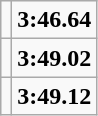<table class="wikitable">
<tr>
<td></td>
<td align=center><strong>3:46.64</strong></td>
</tr>
<tr>
<td></td>
<td align=center><strong>3:49.02</strong></td>
</tr>
<tr>
<td></td>
<td align=center><strong>3:49.12</strong></td>
</tr>
</table>
